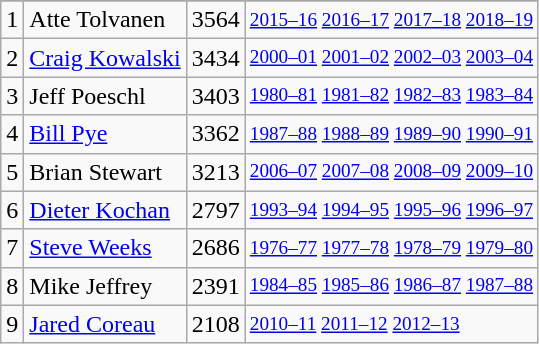<table class="wikitable">
<tr>
</tr>
<tr>
<td>1</td>
<td>Atte Tolvanen</td>
<td>3564</td>
<td style="font-size:80%;"><a href='#'>2015–16</a> <a href='#'>2016–17</a> <a href='#'>2017–18</a> <a href='#'>2018–19</a></td>
</tr>
<tr>
<td>2</td>
<td><a href='#'>Craig Kowalski</a></td>
<td>3434</td>
<td style="font-size:80%;"><a href='#'>2000–01</a> <a href='#'>2001–02</a> <a href='#'>2002–03</a> <a href='#'>2003–04</a></td>
</tr>
<tr>
<td>3</td>
<td>Jeff Poeschl</td>
<td>3403</td>
<td style="font-size:80%;"><a href='#'>1980–81</a> <a href='#'>1981–82</a> <a href='#'>1982–83</a> <a href='#'>1983–84</a></td>
</tr>
<tr>
<td>4</td>
<td><a href='#'>Bill Pye</a></td>
<td>3362</td>
<td style="font-size:80%;"><a href='#'>1987–88</a> <a href='#'>1988–89</a> <a href='#'>1989–90</a> <a href='#'>1990–91</a></td>
</tr>
<tr>
<td>5</td>
<td>Brian Stewart</td>
<td>3213</td>
<td style="font-size:80%;"><a href='#'>2006–07</a> <a href='#'>2007–08</a> <a href='#'>2008–09</a> <a href='#'>2009–10</a></td>
</tr>
<tr>
<td>6</td>
<td><a href='#'>Dieter Kochan</a></td>
<td>2797</td>
<td style="font-size:80%;"><a href='#'>1993–94</a> <a href='#'>1994–95</a> <a href='#'>1995–96</a> <a href='#'>1996–97</a></td>
</tr>
<tr>
<td>7</td>
<td><a href='#'>Steve Weeks</a></td>
<td>2686</td>
<td style="font-size:80%;"><a href='#'>1976–77</a> <a href='#'>1977–78</a> <a href='#'>1978–79</a> <a href='#'>1979–80</a></td>
</tr>
<tr>
<td>8</td>
<td>Mike Jeffrey</td>
<td>2391</td>
<td style="font-size:80%;"><a href='#'>1984–85</a> <a href='#'>1985–86</a> <a href='#'>1986–87</a> <a href='#'>1987–88</a></td>
</tr>
<tr>
<td>9</td>
<td><a href='#'>Jared Coreau</a></td>
<td>2108</td>
<td style="font-size:80%;"><a href='#'>2010–11</a> <a href='#'>2011–12</a> <a href='#'>2012–13</a></td>
</tr>
</table>
